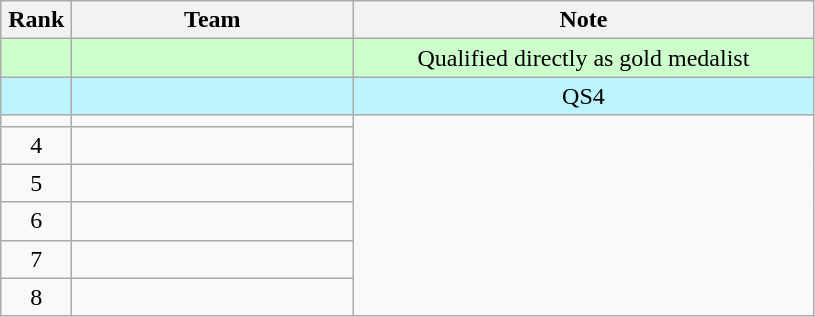<table class="wikitable">
<tr>
<th width=40>Rank</th>
<th width=180>Team</th>
<th width=300>Note</th>
</tr>
<tr bgcolor=#ccffcc>
<td align=center></td>
<td></td>
<td style="text-align: center;">Qualified directly as gold medalist</td>
</tr>
<tr bgcolor=#BBF3FF>
<td align=center></td>
<td></td>
<td style="text-align: center;">QS4</td>
</tr>
<tr>
<td align=center></td>
<td></td>
</tr>
<tr>
<td align=center>4</td>
<td></td>
</tr>
<tr>
<td align=center>5</td>
<td></td>
</tr>
<tr>
<td align=center>6</td>
<td></td>
</tr>
<tr>
<td align=center>7</td>
<td></td>
</tr>
<tr>
<td align=center>8</td>
<td></td>
</tr>
</table>
